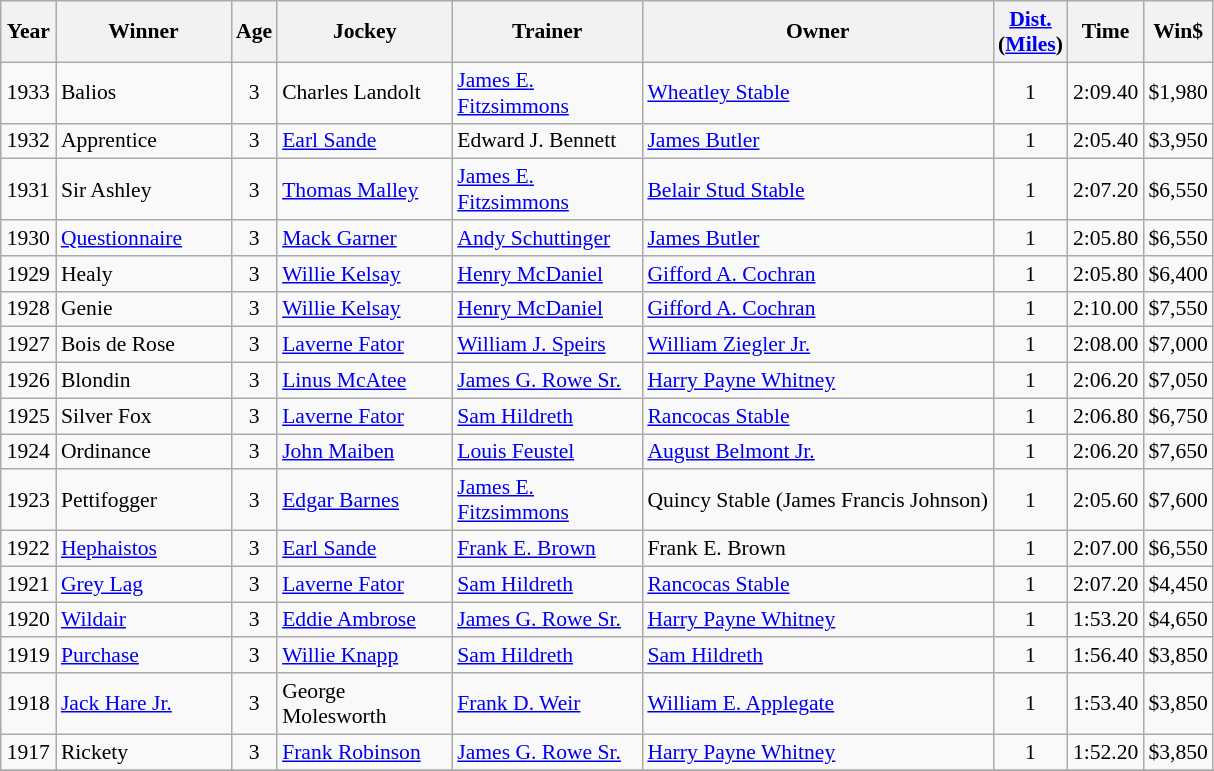<table class="wikitable sortable" style="font-size:90%">
<tr>
<th style="width:30px">Year<br></th>
<th style="width:110px">Winner<br></th>
<th style="width:20px">Age<br></th>
<th style="width:110px">Jockey<br></th>
<th style="width:120px">Trainer<br></th>
<th>Owner<br></th>
<th style="width:25px"><a href='#'>Dist.</a><br> (<a href='#'>Miles</a>)</th>
<th style="width:25px">Time<br></th>
<th style="width:25px">Win$<br></th>
</tr>
<tr>
<td align=center>1933</td>
<td>Balios</td>
<td align=center>3</td>
<td>Charles Landolt</td>
<td><a href='#'>James E. Fitzsimmons</a></td>
<td><a href='#'>Wheatley Stable</a></td>
<td align=center>1</td>
<td>2:09.40</td>
<td>$1,980</td>
</tr>
<tr>
<td align=center>1932</td>
<td>Apprentice</td>
<td align=center>3</td>
<td><a href='#'>Earl Sande</a></td>
<td>Edward J. Bennett</td>
<td><a href='#'>James Butler</a></td>
<td align=center>1</td>
<td>2:05.40</td>
<td>$3,950</td>
</tr>
<tr>
<td align=center>1931</td>
<td>Sir Ashley</td>
<td align=center>3</td>
<td><a href='#'>Thomas Malley</a></td>
<td><a href='#'>James E. Fitzsimmons</a></td>
<td><a href='#'>Belair Stud Stable</a></td>
<td align=center>1</td>
<td>2:07.20</td>
<td>$6,550</td>
</tr>
<tr>
<td align=center>1930</td>
<td><a href='#'>Questionnaire</a></td>
<td align=center>3</td>
<td><a href='#'>Mack Garner</a></td>
<td><a href='#'>Andy Schuttinger</a></td>
<td><a href='#'>James Butler</a></td>
<td align=center>1</td>
<td>2:05.80</td>
<td>$6,550</td>
</tr>
<tr>
<td align=center>1929</td>
<td>Healy</td>
<td align=center>3</td>
<td><a href='#'>Willie Kelsay</a></td>
<td><a href='#'>Henry McDaniel</a></td>
<td><a href='#'>Gifford A. Cochran</a></td>
<td align=center>1</td>
<td>2:05.80</td>
<td>$6,400</td>
</tr>
<tr>
<td align=center>1928</td>
<td>Genie</td>
<td align=center>3</td>
<td><a href='#'>Willie Kelsay</a></td>
<td><a href='#'>Henry McDaniel</a></td>
<td><a href='#'>Gifford A. Cochran</a></td>
<td align=center>1</td>
<td>2:10.00</td>
<td>$7,550</td>
</tr>
<tr>
<td align=center>1927</td>
<td>Bois de Rose</td>
<td align=center>3</td>
<td><a href='#'>Laverne Fator</a></td>
<td><a href='#'>William J. Speirs</a></td>
<td><a href='#'>William Ziegler Jr.</a></td>
<td align=center>1</td>
<td>2:08.00</td>
<td>$7,000</td>
</tr>
<tr>
<td align=center>1926</td>
<td>Blondin</td>
<td align=center>3</td>
<td><a href='#'>Linus McAtee</a></td>
<td><a href='#'>James G. Rowe Sr.</a></td>
<td><a href='#'>Harry Payne Whitney</a></td>
<td align=center>1</td>
<td>2:06.20</td>
<td>$7,050</td>
</tr>
<tr>
<td align=center>1925</td>
<td>Silver Fox</td>
<td align=center>3</td>
<td><a href='#'>Laverne Fator</a></td>
<td><a href='#'>Sam Hildreth</a></td>
<td><a href='#'>Rancocas Stable</a></td>
<td align=center>1</td>
<td>2:06.80</td>
<td>$6,750</td>
</tr>
<tr>
<td align=center>1924</td>
<td>Ordinance</td>
<td align=center>3</td>
<td><a href='#'>John Maiben</a></td>
<td><a href='#'>Louis Feustel</a></td>
<td><a href='#'>August Belmont Jr.</a></td>
<td align=center>1</td>
<td>2:06.20</td>
<td>$7,650</td>
</tr>
<tr>
<td align=center>1923</td>
<td>Pettifogger</td>
<td align=center>3</td>
<td><a href='#'>Edgar Barnes</a></td>
<td><a href='#'>James E. Fitzsimmons</a></td>
<td>Quincy Stable (James Francis Johnson)</td>
<td align=center>1</td>
<td>2:05.60</td>
<td>$7,600</td>
</tr>
<tr>
<td align=center>1922</td>
<td><a href='#'>Hephaistos</a></td>
<td align=center>3</td>
<td><a href='#'>Earl Sande</a></td>
<td><a href='#'>Frank E. Brown</a></td>
<td>Frank E. Brown</td>
<td align=center>1</td>
<td>2:07.00</td>
<td>$6,550</td>
</tr>
<tr>
<td align=center>1921</td>
<td><a href='#'>Grey Lag</a></td>
<td align=center>3</td>
<td><a href='#'>Laverne Fator</a></td>
<td><a href='#'>Sam Hildreth</a></td>
<td><a href='#'>Rancocas Stable</a></td>
<td align=center>1</td>
<td>2:07.20</td>
<td>$4,450</td>
</tr>
<tr>
<td align=center>1920</td>
<td><a href='#'>Wildair</a></td>
<td align=center>3</td>
<td><a href='#'>Eddie Ambrose</a></td>
<td><a href='#'>James G. Rowe Sr.</a></td>
<td><a href='#'>Harry Payne Whitney</a></td>
<td align=center>1</td>
<td>1:53.20</td>
<td>$4,650</td>
</tr>
<tr>
<td align=center>1919</td>
<td><a href='#'>Purchase</a></td>
<td align=center>3</td>
<td><a href='#'>Willie Knapp</a></td>
<td><a href='#'>Sam Hildreth</a></td>
<td><a href='#'>Sam Hildreth</a></td>
<td align=center>1</td>
<td>1:56.40</td>
<td>$3,850</td>
</tr>
<tr>
<td align=center>1918</td>
<td><a href='#'>Jack Hare Jr.</a></td>
<td align=center>3</td>
<td>George Molesworth</td>
<td><a href='#'>Frank D. Weir</a></td>
<td><a href='#'>William E. Applegate</a></td>
<td align=center>1</td>
<td>1:53.40</td>
<td>$3,850</td>
</tr>
<tr>
<td align=center>1917</td>
<td>Rickety</td>
<td align=center>3</td>
<td><a href='#'>Frank Robinson</a></td>
<td><a href='#'>James G. Rowe Sr.</a></td>
<td><a href='#'>Harry Payne Whitney</a></td>
<td align=center>1</td>
<td>1:52.20</td>
<td>$3,850</td>
</tr>
<tr>
</tr>
</table>
